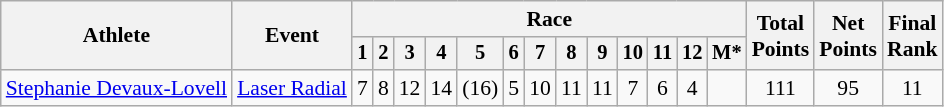<table class="wikitable" style="font-size:90%">
<tr>
<th rowspan=2>Athlete</th>
<th rowspan=2>Event</th>
<th colspan=13>Race</th>
<th rowspan=2>Total<br>Points</th>
<th rowspan=2>Net<br>Points</th>
<th rowspan=2>Final<br>Rank</th>
</tr>
<tr style="font-size:95%">
<th>1</th>
<th>2</th>
<th>3</th>
<th>4</th>
<th>5</th>
<th>6</th>
<th>7</th>
<th>8</th>
<th>9</th>
<th>10</th>
<th>11</th>
<th>12</th>
<th>M*</th>
</tr>
<tr align=center>
<td align=left><a href='#'>Stephanie Devaux-Lovell</a></td>
<td align=left><a href='#'>Laser Radial</a></td>
<td>7</td>
<td>8</td>
<td>12</td>
<td>14</td>
<td>(16)</td>
<td>5</td>
<td>10</td>
<td>11</td>
<td>11</td>
<td>7</td>
<td>6</td>
<td>4</td>
<td></td>
<td>111</td>
<td>95</td>
<td>11</td>
</tr>
</table>
